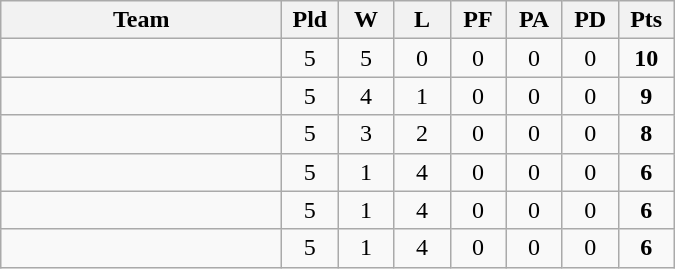<table class=wikitable style="text-align:center">
<tr>
<th width=180>Team</th>
<th width=30>Pld</th>
<th width=30>W</th>
<th width=30>L</th>
<th width=30>PF</th>
<th width=30>PA</th>
<th width=30>PD</th>
<th width=30>Pts</th>
</tr>
<tr>
<td align="left"></td>
<td>5</td>
<td>5</td>
<td>0</td>
<td>0</td>
<td>0</td>
<td>0</td>
<td><strong>10</strong></td>
</tr>
<tr>
<td align="left"></td>
<td>5</td>
<td>4</td>
<td>1</td>
<td>0</td>
<td>0</td>
<td>0</td>
<td><strong>9</strong></td>
</tr>
<tr>
<td align="left"></td>
<td>5</td>
<td>3</td>
<td>2</td>
<td>0</td>
<td>0</td>
<td>0</td>
<td><strong>8</strong></td>
</tr>
<tr>
<td align="left"></td>
<td>5</td>
<td>1</td>
<td>4</td>
<td>0</td>
<td>0</td>
<td>0</td>
<td><strong>6</strong></td>
</tr>
<tr>
<td align="left"></td>
<td>5</td>
<td>1</td>
<td>4</td>
<td>0</td>
<td>0</td>
<td>0</td>
<td><strong>6</strong></td>
</tr>
<tr>
<td align="left"></td>
<td>5</td>
<td>1</td>
<td>4</td>
<td>0</td>
<td>0</td>
<td>0</td>
<td><strong>6</strong></td>
</tr>
</table>
